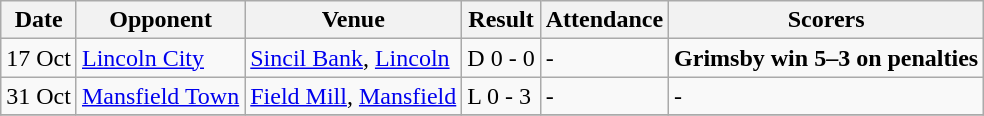<table class="wikitable">
<tr>
<th>Date</th>
<th>Opponent</th>
<th>Venue</th>
<th>Result</th>
<th>Attendance</th>
<th>Scorers</th>
</tr>
<tr>
<td>17 Oct</td>
<td><a href='#'>Lincoln City</a><br></td>
<td><a href='#'>Sincil Bank</a>, <a href='#'>Lincoln</a></td>
<td>D 0 - 0</td>
<td>-</td>
<td><strong>Grimsby win 5–3 on penalties</strong></td>
</tr>
<tr>
<td>31 Oct</td>
<td><a href='#'>Mansfield Town</a><br></td>
<td><a href='#'>Field Mill</a>, <a href='#'>Mansfield</a></td>
<td>L 0 - 3</td>
<td>-</td>
<td>-</td>
</tr>
<tr>
</tr>
</table>
